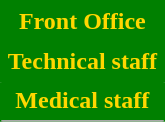<table class="wikitable">
<tr>
<th style="background:green; color:gold; border:2px solid green;" scope="col" colspan=2>Front Office</th>
</tr>
<tr>
</tr>
<tr>
<th style="background:green; color:gold; border:2px solid green;" scope="col" colspan=2>Technical staff<br>




</th>
</tr>
<tr>
<th style="background:green; color:gold; border:2px solid green;" scope="col" colspan=2>Medical staff</th>
</tr>
<tr>
</tr>
<tr>
</tr>
</table>
